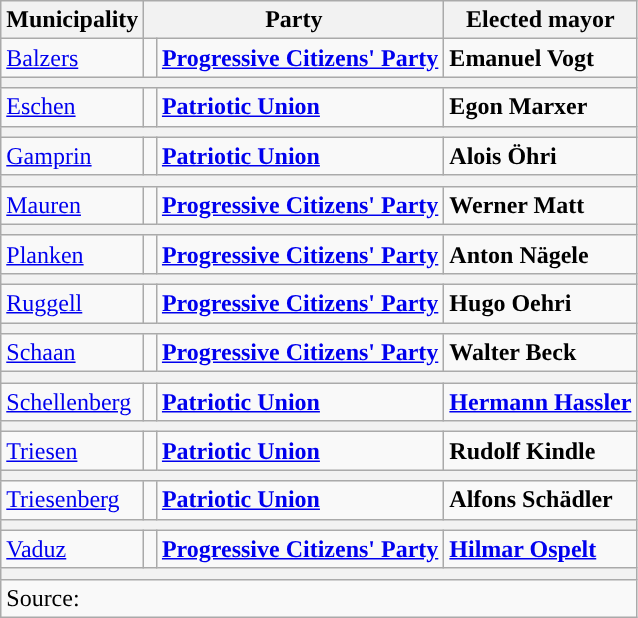<table class="wikitable" style="text-align:right">
<tr>
<th>Municipality</th>
<th colspan="2">Party</th>
<th>Elected mayor</th>
</tr>
<tr>
<td align="left"><a href='#'>Balzers</a></td>
<td width="1" style="color:inherit;background:"></td>
<td align="left"><strong><a href='#'>Progressive Citizens' Party</a></strong></td>
<td align="left"><strong>Emanuel Vogt</strong></td>
</tr>
<tr>
<th colspan="4"></th>
</tr>
<tr>
<td align="left"><a href='#'>Eschen</a></td>
<td style="color:inherit;background:"></td>
<td align="left"><a href='#'><strong>Patriotic Union</strong></a></td>
<td align="left"><strong>Egon Marxer</strong></td>
</tr>
<tr>
<th colspan="4"></th>
</tr>
<tr>
<td align="left"><a href='#'>Gamprin</a></td>
<td style="color:inherit;background:"></td>
<td align="left"><a href='#'><strong>Patriotic Union</strong></a></td>
<td align="left"><strong>Alois Öhri</strong></td>
</tr>
<tr>
<th colspan="4"></th>
</tr>
<tr>
<td align="left"><a href='#'>Mauren</a></td>
<td style="color:inherit;background:"></td>
<td align="left"><strong><a href='#'>Progressive Citizens' Party</a></strong></td>
<td align="left"><strong>Werner Matt</strong></td>
</tr>
<tr>
<th colspan="4"></th>
</tr>
<tr>
<td align="left"><a href='#'>Planken</a></td>
<td style="color:inherit;background:"></td>
<td align="left"><strong><a href='#'>Progressive Citizens' Party</a></strong></td>
<td align="left"><strong>Anton Nägele</strong></td>
</tr>
<tr>
<th colspan="4"></th>
</tr>
<tr>
<td align="left"><a href='#'>Ruggell</a></td>
<td style="color:inherit;background:"></td>
<td align="left"><strong><a href='#'>Progressive Citizens' Party</a></strong></td>
<td align="left"><strong>Hugo Oehri</strong></td>
</tr>
<tr>
<th colspan="4"></th>
</tr>
<tr>
<td align="left"><a href='#'>Schaan</a></td>
<td style="color:inherit;background:"></td>
<td align="left"><strong><a href='#'>Progressive Citizens' Party</a></strong></td>
<td align="left"><strong>Walter Beck</strong></td>
</tr>
<tr>
<th colspan="4"></th>
</tr>
<tr>
<td align="left"><a href='#'>Schellenberg</a></td>
<td style="color:inherit;background:"></td>
<td align="left"><a href='#'><strong>Patriotic Union</strong></a></td>
<td align="left"><strong><a href='#'>Hermann Hassler</a></strong></td>
</tr>
<tr>
<th colspan="4"></th>
</tr>
<tr>
<td align="left"><a href='#'>Triesen</a></td>
<td style="color:inherit;background:"></td>
<td align="left"><a href='#'><strong>Patriotic Union</strong></a></td>
<td align="left"><strong>Rudolf Kindle</strong></td>
</tr>
<tr>
<th colspan="4"></th>
</tr>
<tr>
<td align="left"><a href='#'>Triesenberg</a></td>
<td style="color:inherit;background:"></td>
<td align="left"><a href='#'><strong>Patriotic Union</strong></a></td>
<td align="left"><strong>Alfons Schädler</strong></td>
</tr>
<tr>
<th colspan="4"></th>
</tr>
<tr>
<td align="left"><a href='#'>Vaduz</a></td>
<td style="color:inherit;background:"></td>
<td align="left"><strong><a href='#'>Progressive Citizens' Party</a></strong></td>
<td align="left"><strong><a href='#'>Hilmar Ospelt</a></strong></td>
</tr>
<tr>
<th colspan="4"></th>
</tr>
<tr>
<td colspan="4" align="left">Source: </td>
</tr>
</table>
